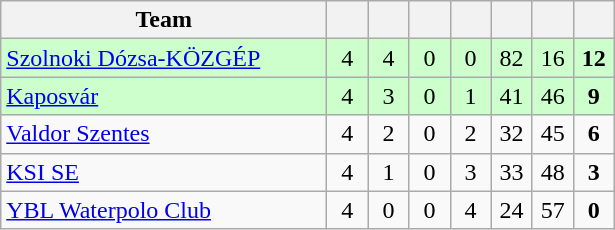<table class="wikitable" style="text-align:center;">
<tr>
<th width=210>Team</th>
<th width=20></th>
<th width=20></th>
<th width=20></th>
<th width=20></th>
<th width=20></th>
<th width=20></th>
<th width=20></th>
</tr>
<tr style="background:#cfc;">
<td align="left"><a href='#'>Szolnoki Dózsa-KÖZGÉP</a></td>
<td>4</td>
<td>4</td>
<td>0</td>
<td>0</td>
<td>82</td>
<td>16</td>
<td><strong>12</strong></td>
</tr>
<tr style="background:#cfc;">
<td align="left"><a href='#'>Kaposvár</a></td>
<td>4</td>
<td>3</td>
<td>0</td>
<td>1</td>
<td>41</td>
<td>46</td>
<td><strong>9</strong></td>
</tr>
<tr>
<td align="left"><a href='#'>Valdor Szentes</a></td>
<td>4</td>
<td>2</td>
<td>0</td>
<td>2</td>
<td>32</td>
<td>45</td>
<td><strong>6</strong></td>
</tr>
<tr>
<td align="left"><a href='#'>KSI SE</a></td>
<td>4</td>
<td>1</td>
<td>0</td>
<td>3</td>
<td>33</td>
<td>48</td>
<td><strong>3</strong></td>
</tr>
<tr>
<td align="left"><a href='#'>YBL Waterpolo Club</a></td>
<td>4</td>
<td>0</td>
<td>0</td>
<td>4</td>
<td>24</td>
<td>57</td>
<td><strong>0</strong></td>
</tr>
</table>
